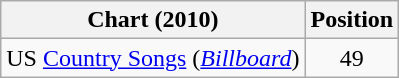<table class="wikitable sortable">
<tr>
<th scope="col">Chart (2010)</th>
<th scope="col">Position</th>
</tr>
<tr>
<td>US <a href='#'>Country Songs</a> (<em><a href='#'>Billboard</a></em>)</td>
<td align="center">49</td>
</tr>
</table>
